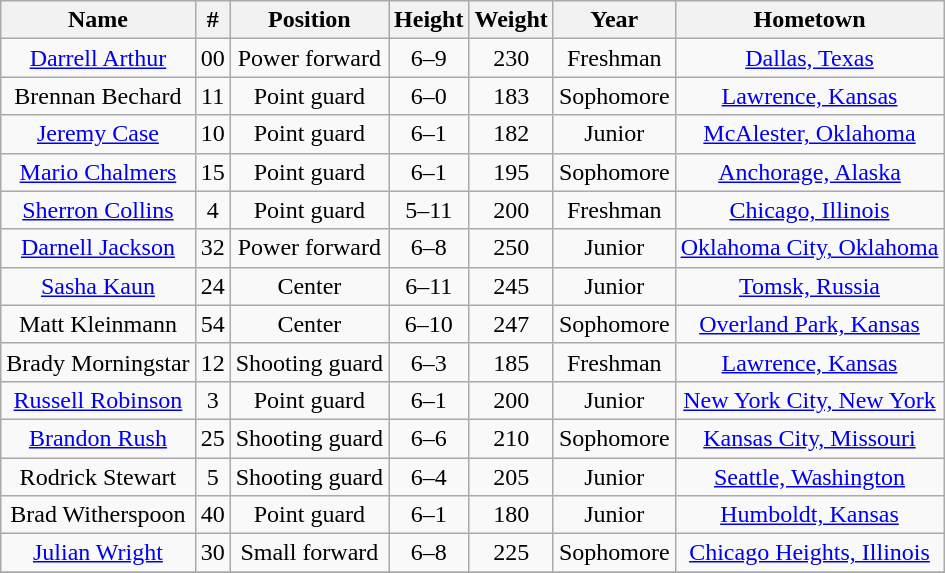<table class="wikitable" style="text-align: center;">
<tr>
<th>Name</th>
<th>#</th>
<th>Position</th>
<th>Height</th>
<th>Weight</th>
<th>Year</th>
<th>Hometown</th>
</tr>
<tr>
<td><a href='#'>Darrell Arthur</a></td>
<td>00</td>
<td>Power forward</td>
<td>6–9</td>
<td>230</td>
<td>Freshman</td>
<td><a href='#'>Dallas, Texas</a></td>
</tr>
<tr>
<td>Brennan Bechard</td>
<td>11</td>
<td>Point guard</td>
<td>6–0</td>
<td>183</td>
<td>Sophomore</td>
<td><a href='#'>Lawrence, Kansas</a></td>
</tr>
<tr>
<td><a href='#'>Jeremy Case</a></td>
<td>10</td>
<td>Point guard</td>
<td>6–1</td>
<td>182</td>
<td>Junior</td>
<td><a href='#'>McAlester, Oklahoma</a></td>
</tr>
<tr>
<td><a href='#'>Mario Chalmers</a></td>
<td>15</td>
<td>Point guard</td>
<td>6–1</td>
<td>195</td>
<td>Sophomore</td>
<td><a href='#'>Anchorage, Alaska</a></td>
</tr>
<tr>
<td><a href='#'>Sherron Collins</a></td>
<td>4</td>
<td>Point guard</td>
<td>5–11</td>
<td>200</td>
<td>Freshman</td>
<td><a href='#'>Chicago, Illinois</a></td>
</tr>
<tr>
<td><a href='#'>Darnell Jackson</a></td>
<td>32</td>
<td>Power forward</td>
<td>6–8</td>
<td>250</td>
<td>Junior</td>
<td><a href='#'>Oklahoma City, Oklahoma</a></td>
</tr>
<tr>
<td><a href='#'>Sasha Kaun</a></td>
<td>24</td>
<td>Center</td>
<td>6–11</td>
<td>245</td>
<td>Junior</td>
<td><a href='#'>Tomsk, Russia</a></td>
</tr>
<tr>
<td>Matt Kleinmann</td>
<td>54</td>
<td>Center</td>
<td>6–10</td>
<td>247</td>
<td>Sophomore</td>
<td><a href='#'>Overland Park, Kansas</a></td>
</tr>
<tr>
<td>Brady Morningstar</td>
<td>12</td>
<td>Shooting guard</td>
<td>6–3</td>
<td>185</td>
<td>Freshman</td>
<td><a href='#'>Lawrence, Kansas</a></td>
</tr>
<tr>
<td><a href='#'>Russell Robinson</a></td>
<td>3</td>
<td>Point guard</td>
<td>6–1</td>
<td>200</td>
<td>Junior</td>
<td><a href='#'>New York City, New York</a></td>
</tr>
<tr>
<td><a href='#'>Brandon Rush</a></td>
<td>25</td>
<td>Shooting guard</td>
<td>6–6</td>
<td>210</td>
<td>Sophomore</td>
<td><a href='#'>Kansas City, Missouri</a></td>
</tr>
<tr>
<td>Rodrick Stewart</td>
<td>5</td>
<td>Shooting guard</td>
<td>6–4</td>
<td>205</td>
<td>Junior</td>
<td><a href='#'>Seattle, Washington</a></td>
</tr>
<tr>
<td>Brad Witherspoon</td>
<td>40</td>
<td>Point guard</td>
<td>6–1</td>
<td>180</td>
<td>Junior</td>
<td><a href='#'>Humboldt, Kansas</a></td>
</tr>
<tr>
<td><a href='#'>Julian Wright</a></td>
<td>30</td>
<td>Small forward</td>
<td>6–8</td>
<td>225</td>
<td>Sophomore</td>
<td><a href='#'>Chicago Heights, Illinois</a></td>
</tr>
<tr>
</tr>
</table>
